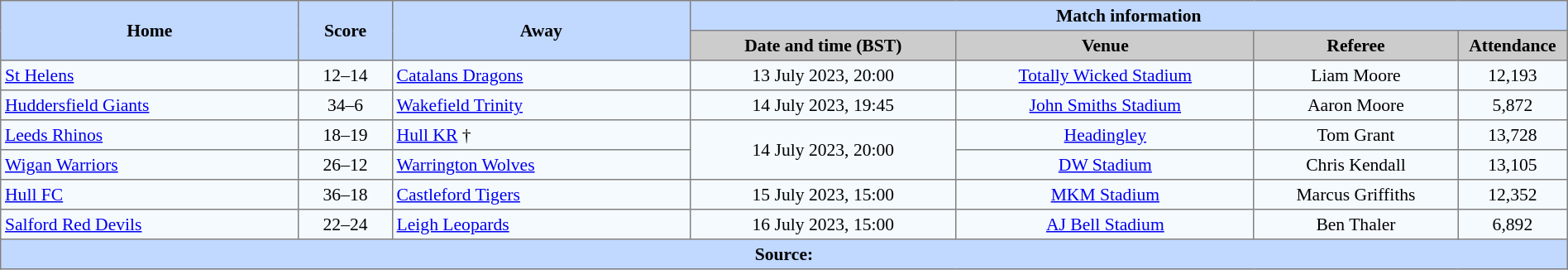<table border=1 style="border-collapse:collapse; font-size:90%; text-align:center;" cellpadding=3 cellspacing=0 width=100%>
<tr style="background:#C1D8ff;">
<th scope="col" rowspan=2 width=19%>Home</th>
<th scope="col" rowspan=2 width=6%>Score</th>
<th scope="col" rowspan=2 width=19%>Away</th>
<th colspan=4>Match information</th>
</tr>
<tr style="background:#CCCCCC;">
<th scope="col" width=17%>Date and time (BST)</th>
<th scope="col" width=19%>Venue</th>
<th scope="col" width=13%>Referee</th>
<th scope="col" width=7%>Attendance</th>
</tr>
<tr style="background:#F5FAFF;">
<td style="text-align:left;"> <a href='#'>St Helens</a></td>
<td>12–14</td>
<td style="text-align:left;"> <a href='#'>Catalans Dragons</a></td>
<td>13 July 2023, 20:00</td>
<td><a href='#'>Totally Wicked Stadium</a></td>
<td>Liam Moore</td>
<td>12,193</td>
</tr>
<tr style="background:#F5FAFF;">
<td style="text-align:left;"> <a href='#'>Huddersfield Giants</a></td>
<td>34–6</td>
<td style="text-align:left;"> <a href='#'>Wakefield Trinity</a></td>
<td>14 July 2023, 19:45</td>
<td><a href='#'>John Smiths Stadium</a></td>
<td>Aaron Moore</td>
<td>5,872</td>
</tr>
<tr style="background:#F5FAFF;">
<td style="text-align:left;"> <a href='#'>Leeds Rhinos</a></td>
<td>18–19</td>
<td style="text-align:left;"> <a href='#'>Hull KR</a> †</td>
<td Rowspan=2>14 July 2023, 20:00</td>
<td><a href='#'>Headingley</a></td>
<td>Tom Grant</td>
<td>13,728</td>
</tr>
<tr style="background:#F5FAFF;">
<td style="text-align:left;"> <a href='#'>Wigan Warriors</a></td>
<td>26–12</td>
<td style="text-align:left;"> <a href='#'>Warrington Wolves</a></td>
<td><a href='#'>DW Stadium</a></td>
<td>Chris Kendall</td>
<td>13,105</td>
</tr>
<tr style="background:#F5FAFF;">
<td style="text-align:left;"> <a href='#'>Hull FC</a></td>
<td>36–18</td>
<td style="text-align:left;"> <a href='#'>Castleford Tigers</a></td>
<td>15 July 2023, 15:00</td>
<td><a href='#'>MKM Stadium</a></td>
<td>Marcus Griffiths</td>
<td>12,352</td>
</tr>
<tr style="background:#F5FAFF;">
<td style="text-align:left;"> <a href='#'>Salford Red Devils</a></td>
<td>22–24</td>
<td style="text-align:left;"> <a href='#'>Leigh Leopards</a></td>
<td>16 July 2023, 15:00</td>
<td><a href='#'>AJ Bell Stadium</a></td>
<td>Ben Thaler</td>
<td>6,892</td>
</tr>
<tr style="background:#c1d8ff;">
<th colspan=7>Source:</th>
</tr>
</table>
